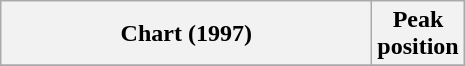<table class="wikitable plainrowheaders" style="text-align:center">
<tr>
<th scope="col" style="width:15em;">Chart (1997)</th>
<th scope="col">Peak<br>position</th>
</tr>
<tr>
</tr>
</table>
